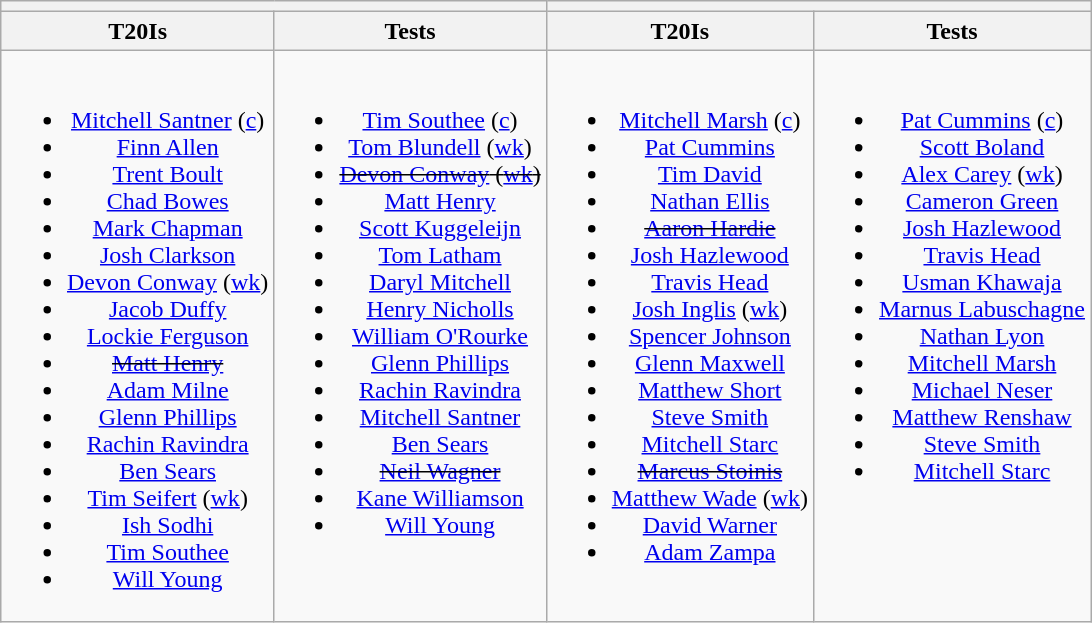<table class="wikitable" style="text-align:center; margin:auto">
<tr>
<th colspan=2></th>
<th colspan=2></th>
</tr>
<tr>
<th>T20Is</th>
<th>Tests</th>
<th>T20Is</th>
<th>Tests</th>
</tr>
<tr style="vertical-align:top">
<td><br><ul><li><a href='#'>Mitchell Santner</a> (<a href='#'>c</a>)</li><li><a href='#'>Finn Allen</a></li><li><a href='#'>Trent Boult</a></li><li><a href='#'>Chad Bowes</a></li><li><a href='#'>Mark Chapman</a></li><li><a href='#'>Josh Clarkson</a></li><li><a href='#'>Devon Conway</a> (<a href='#'>wk</a>)</li><li><a href='#'>Jacob Duffy</a></li><li><a href='#'>Lockie Ferguson</a></li><li><s><a href='#'>Matt Henry</a></s></li><li><a href='#'>Adam Milne</a></li><li><a href='#'>Glenn Phillips</a></li><li><a href='#'>Rachin Ravindra</a></li><li><a href='#'>Ben Sears</a></li><li><a href='#'>Tim Seifert</a> (<a href='#'>wk</a>)</li><li><a href='#'>Ish Sodhi</a></li><li><a href='#'>Tim Southee</a></li><li><a href='#'>Will Young</a></li></ul></td>
<td><br><ul><li><a href='#'>Tim Southee</a> (<a href='#'>c</a>)</li><li><a href='#'>Tom Blundell</a> (<a href='#'>wk</a>)</li><li><s><a href='#'>Devon Conway</a> (<a href='#'>wk</a>)</s></li><li><a href='#'>Matt Henry</a></li><li><a href='#'>Scott Kuggeleijn</a></li><li><a href='#'>Tom Latham</a></li><li><a href='#'>Daryl Mitchell</a></li><li><a href='#'>Henry Nicholls</a></li><li><a href='#'>William O'Rourke</a></li><li><a href='#'>Glenn Phillips</a></li><li><a href='#'>Rachin Ravindra</a></li><li><a href='#'>Mitchell Santner</a></li><li><a href='#'>Ben Sears</a></li><li><s><a href='#'>Neil Wagner</a></s></li><li><a href='#'>Kane Williamson</a></li><li><a href='#'>Will Young</a></li></ul></td>
<td><br><ul><li><a href='#'>Mitchell Marsh</a> (<a href='#'>c</a>)</li><li><a href='#'>Pat Cummins</a></li><li><a href='#'>Tim David</a></li><li><a href='#'>Nathan Ellis</a></li><li><s><a href='#'>Aaron Hardie</a></s></li><li><a href='#'>Josh Hazlewood</a></li><li><a href='#'>Travis Head</a></li><li><a href='#'>Josh Inglis</a> (<a href='#'>wk</a>)</li><li><a href='#'>Spencer Johnson</a></li><li><a href='#'>Glenn Maxwell</a></li><li><a href='#'>Matthew Short</a></li><li><a href='#'>Steve Smith</a></li><li><a href='#'>Mitchell Starc</a></li><li><s><a href='#'>Marcus Stoinis</a></s></li><li><a href='#'>Matthew Wade</a> (<a href='#'>wk</a>)</li><li><a href='#'>David Warner</a></li><li><a href='#'>Adam Zampa</a></li></ul></td>
<td><br><ul><li><a href='#'>Pat Cummins</a> (<a href='#'>c</a>)</li><li><a href='#'>Scott Boland</a></li><li><a href='#'>Alex Carey</a> (<a href='#'>wk</a>)</li><li><a href='#'>Cameron Green</a></li><li><a href='#'>Josh Hazlewood</a></li><li><a href='#'>Travis Head</a></li><li><a href='#'>Usman Khawaja</a></li><li><a href='#'>Marnus Labuschagne</a></li><li><a href='#'>Nathan Lyon</a></li><li><a href='#'>Mitchell Marsh</a></li><li><a href='#'>Michael Neser</a></li><li><a href='#'>Matthew Renshaw</a></li><li><a href='#'>Steve Smith</a></li><li><a href='#'>Mitchell Starc</a></li></ul></td>
</tr>
</table>
